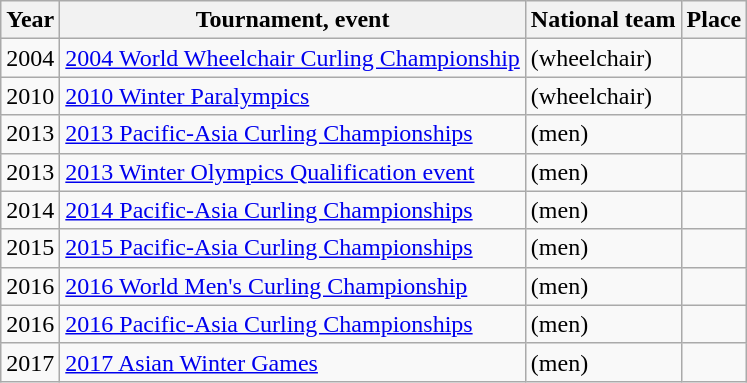<table class="wikitable">
<tr>
<th scope="col">Year</th>
<th scope="col">Tournament, event</th>
<th scope="col">National team</th>
<th scope="col">Place</th>
</tr>
<tr>
<td>2004</td>
<td><a href='#'>2004 World Wheelchair Curling Championship</a></td>
<td> (wheelchair)</td>
<td></td>
</tr>
<tr>
<td>2010</td>
<td><a href='#'>2010 Winter Paralympics</a></td>
<td> (wheelchair)</td>
<td></td>
</tr>
<tr>
<td>2013</td>
<td><a href='#'>2013 Pacific-Asia Curling Championships</a></td>
<td> (men)</td>
<td></td>
</tr>
<tr>
<td>2013</td>
<td><a href='#'>2013 Winter Olympics Qualification event</a></td>
<td> (men)</td>
<td></td>
</tr>
<tr>
<td>2014</td>
<td><a href='#'>2014 Pacific-Asia Curling Championships</a></td>
<td> (men)</td>
<td></td>
</tr>
<tr>
<td>2015</td>
<td><a href='#'>2015 Pacific-Asia Curling Championships</a></td>
<td> (men)</td>
<td></td>
</tr>
<tr>
<td>2016</td>
<td><a href='#'>2016 World Men's Curling Championship</a></td>
<td> (men)</td>
<td></td>
</tr>
<tr>
<td>2016</td>
<td><a href='#'>2016 Pacific-Asia Curling Championships</a></td>
<td> (men)</td>
<td></td>
</tr>
<tr>
<td>2017</td>
<td><a href='#'>2017 Asian Winter Games</a></td>
<td> (men)</td>
<td></td>
</tr>
</table>
